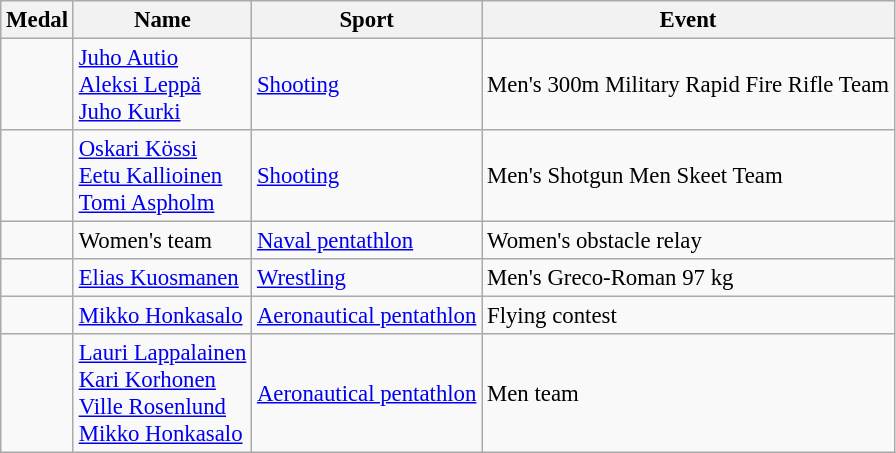<table class="wikitable sortable" style="font-size: 95%;">
<tr>
<th>Medal</th>
<th>Name</th>
<th>Sport</th>
<th>Event</th>
</tr>
<tr>
<td></td>
<td><a href='#'>Juho Autio</a><br><a href='#'>Aleksi Leppä</a><br><a href='#'>Juho Kurki</a></td>
<td><a href='#'>Shooting</a></td>
<td>Men's 300m Military Rapid Fire Rifle Team</td>
</tr>
<tr>
<td></td>
<td><a href='#'>Oskari Kössi</a><br><a href='#'>Eetu Kallioinen</a><br><a href='#'>Tomi Aspholm</a></td>
<td><a href='#'>Shooting</a></td>
<td>Men's Shotgun Men Skeet Team</td>
</tr>
<tr>
<td></td>
<td>Women's team</td>
<td><a href='#'>Naval pentathlon</a></td>
<td>Women's obstacle relay</td>
</tr>
<tr>
<td></td>
<td><a href='#'>Elias Kuosmanen</a></td>
<td><a href='#'>Wrestling</a></td>
<td>Men's Greco-Roman 97 kg</td>
</tr>
<tr>
<td></td>
<td><a href='#'>Mikko Honkasalo</a></td>
<td><a href='#'>Aeronautical pentathlon</a></td>
<td>Flying contest</td>
</tr>
<tr>
<td></td>
<td><a href='#'>Lauri Lappalainen</a><br><a href='#'>Kari Korhonen</a><br><a href='#'>Ville Rosenlund</a><br><a href='#'>Mikko Honkasalo</a></td>
<td><a href='#'>Aeronautical pentathlon</a></td>
<td>Men team</td>
</tr>
</table>
